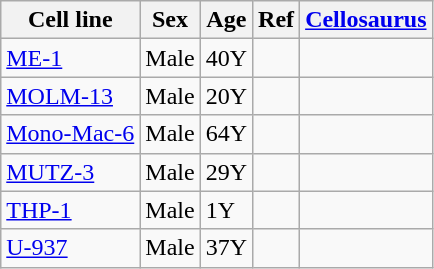<table class="wikitable sortable">
<tr>
<th>Cell line</th>
<th>Sex</th>
<th>Age</th>
<th>Ref</th>
<th><a href='#'>Cellosaurus</a></th>
</tr>
<tr>
<td><a href='#'>ME-1</a></td>
<td>Male</td>
<td>40Y</td>
<td></td>
<td></td>
</tr>
<tr>
<td><a href='#'>MOLM-13</a></td>
<td>Male</td>
<td>20Y</td>
<td></td>
<td></td>
</tr>
<tr>
<td><a href='#'>Mono-Mac-6</a></td>
<td>Male</td>
<td>64Y</td>
<td></td>
<td></td>
</tr>
<tr>
<td><a href='#'>MUTZ-3</a></td>
<td>Male</td>
<td>29Y</td>
<td></td>
<td></td>
</tr>
<tr>
<td><a href='#'>THP-1</a></td>
<td>Male</td>
<td>1Y</td>
<td></td>
<td></td>
</tr>
<tr>
<td><a href='#'>U-937</a></td>
<td>Male</td>
<td>37Y</td>
<td></td>
<td></td>
</tr>
</table>
